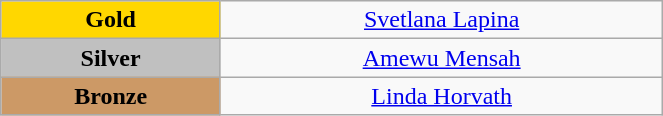<table class="wikitable" style="text-align:center; " width="35%">
<tr>
<td bgcolor="gold"><strong>Gold</strong></td>
<td><a href='#'>Svetlana Lapina</a><br>  <small><em></em></small></td>
</tr>
<tr>
<td bgcolor="silver"><strong>Silver</strong></td>
<td><a href='#'>Amewu Mensah</a><br>  <small><em></em></small></td>
</tr>
<tr>
<td bgcolor="CC9966"><strong>Bronze</strong></td>
<td><a href='#'>Linda Horvath</a><br>  <small><em></em></small></td>
</tr>
</table>
